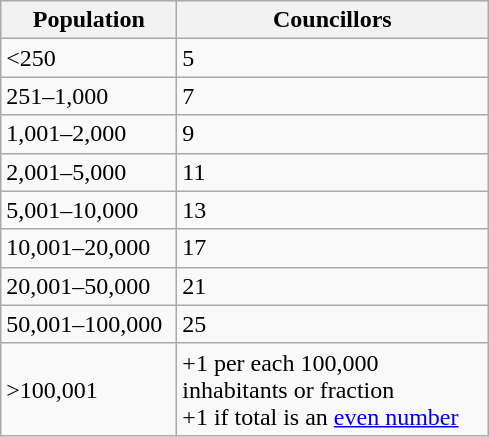<table class="wikitable" style="text-align:left;">
<tr>
<th width="110">Population</th>
<th width="200">Councillors</th>
</tr>
<tr>
<td><250</td>
<td>5</td>
</tr>
<tr>
<td>251–1,000</td>
<td>7</td>
</tr>
<tr>
<td>1,001–2,000</td>
<td>9</td>
</tr>
<tr>
<td>2,001–5,000</td>
<td>11</td>
</tr>
<tr>
<td>5,001–10,000</td>
<td>13</td>
</tr>
<tr>
<td>10,001–20,000</td>
<td>17</td>
</tr>
<tr>
<td>20,001–50,000</td>
<td>21</td>
</tr>
<tr>
<td>50,001–100,000</td>
<td>25</td>
</tr>
<tr>
<td>>100,001</td>
<td>+1 per each 100,000 inhabitants or fraction<br>+1 if total is an <a href='#'>even number</a></td>
</tr>
</table>
